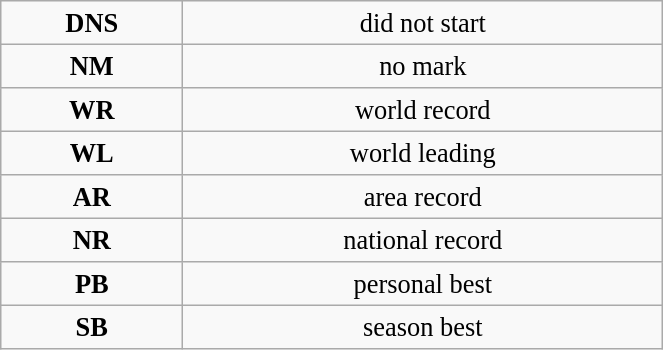<table class="wikitable" style=" text-align:center; font-size:110%;" width="35%">
<tr>
<td><strong>DNS</strong></td>
<td>did not start</td>
</tr>
<tr>
<td><strong>NM</strong></td>
<td>no mark</td>
</tr>
<tr>
<td><strong>WR</strong></td>
<td>world record</td>
</tr>
<tr>
<td><strong>WL</strong></td>
<td>world leading</td>
</tr>
<tr>
<td><strong>AR</strong></td>
<td>area record</td>
</tr>
<tr>
<td><strong>NR</strong></td>
<td>national record</td>
</tr>
<tr>
<td><strong>PB</strong></td>
<td>personal best</td>
</tr>
<tr>
<td><strong>SB</strong></td>
<td>season best</td>
</tr>
</table>
